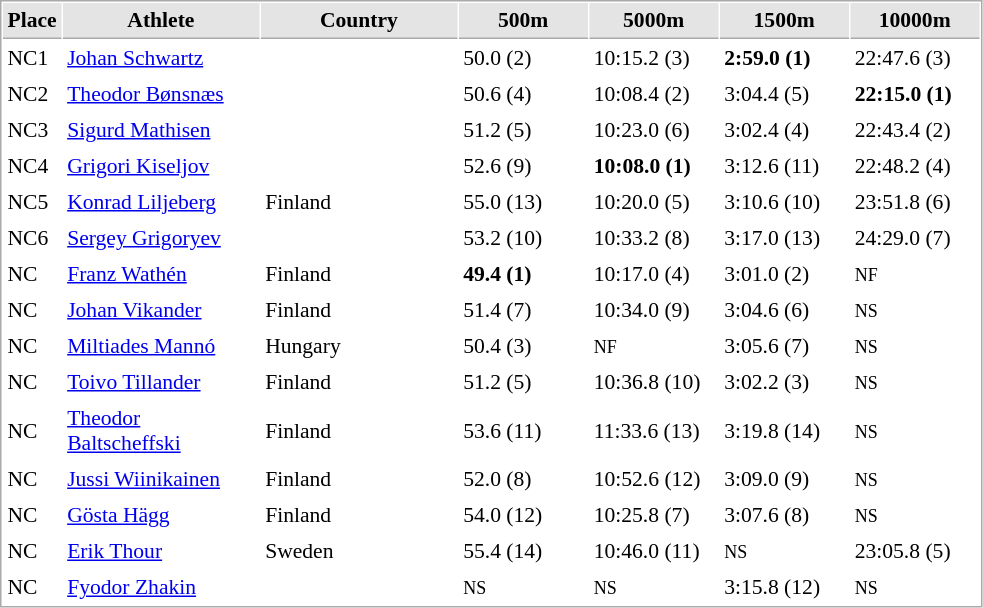<table cellspacing="1" cellpadding="3" style="border:1px solid #AAAAAA;font-size:90%">
<tr bgcolor="#E4E4E4">
<th style="border-bottom:1px solid #AAAAAA" width=15>Place</th>
<th style="border-bottom:1px solid #AAAAAA" width=125>Athlete</th>
<th style="border-bottom:1px solid #AAAAAA" width=125>Country</th>
<th style="border-bottom:1px solid #AAAAAA" width=80>500m</th>
<th style="border-bottom:1px solid #AAAAAA" width=80>5000m</th>
<th style="border-bottom:1px solid #AAAAAA" width=80>1500m</th>
<th style="border-bottom:1px solid #AAAAAA" width=80>10000m</th>
</tr>
<tr>
<td>NC1</td>
<td><a href='#'>Johan Schwartz</a></td>
<td></td>
<td>50.0 (2)</td>
<td>10:15.2 (3)</td>
<td><strong>2:59.0 (1)</strong></td>
<td>22:47.6 (3)</td>
</tr>
<tr>
<td>NC2</td>
<td><a href='#'>Theodor Bønsnæs</a></td>
<td></td>
<td>50.6 (4)</td>
<td>10:08.4 (2)</td>
<td>3:04.4 (5)</td>
<td><strong>22:15.0 (1)</strong></td>
</tr>
<tr>
<td>NC3</td>
<td><a href='#'>Sigurd Mathisen</a></td>
<td></td>
<td>51.2 (5)</td>
<td>10:23.0 (6)</td>
<td>3:02.4 (4)</td>
<td>22:43.4 (2)</td>
</tr>
<tr>
<td>NC4</td>
<td><a href='#'>Grigori Kiseljov</a></td>
<td></td>
<td>52.6 (9)</td>
<td><strong>10:08.0 (1)</strong></td>
<td>3:12.6 (11)</td>
<td>22:48.2 (4)</td>
</tr>
<tr>
<td>NC5</td>
<td><a href='#'>Konrad Liljeberg</a></td>
<td> Finland</td>
<td>55.0 (13)</td>
<td>10:20.0 (5)</td>
<td>3:10.6 (10)</td>
<td>23:51.8 (6)</td>
</tr>
<tr>
<td>NC6</td>
<td><a href='#'>Sergey Grigoryev</a></td>
<td></td>
<td>53.2 (10)</td>
<td>10:33.2 (8)</td>
<td>3:17.0 (13)</td>
<td>24:29.0 (7)</td>
</tr>
<tr>
<td>NC</td>
<td><a href='#'>Franz Wathén</a></td>
<td> Finland</td>
<td><strong>49.4 (1)</strong></td>
<td>10:17.0 (4)</td>
<td>3:01.0 (2)</td>
<td><small>NF</small></td>
</tr>
<tr>
<td>NC</td>
<td><a href='#'>Johan Vikander</a></td>
<td> Finland</td>
<td>51.4 (7)</td>
<td>10:34.0 (9)</td>
<td>3:04.6 (6)</td>
<td><small>NS</small></td>
</tr>
<tr>
<td>NC</td>
<td><a href='#'>Miltiades Mannó</a></td>
<td> Hungary</td>
<td>50.4 (3)</td>
<td><small>NF</small></td>
<td>3:05.6 (7)</td>
<td><small>NS</small></td>
</tr>
<tr>
<td>NC</td>
<td><a href='#'>Toivo Tillander</a></td>
<td> Finland</td>
<td>51.2 (5)</td>
<td>10:36.8 (10)</td>
<td>3:02.2 (3)</td>
<td><small>NS</small></td>
</tr>
<tr>
<td>NC</td>
<td><a href='#'>Theodor Baltscheffski</a></td>
<td> Finland</td>
<td>53.6 (11)</td>
<td>11:33.6 (13)</td>
<td>3:19.8 (14)</td>
<td><small>NS</small></td>
</tr>
<tr>
<td>NC</td>
<td><a href='#'>Jussi Wiinikainen</a></td>
<td> Finland</td>
<td>52.0 (8)</td>
<td>10:52.6 (12)</td>
<td>3:09.0 (9)</td>
<td><small>NS</small></td>
</tr>
<tr>
<td>NC</td>
<td><a href='#'>Gösta Hägg</a></td>
<td> Finland</td>
<td>54.0 (12)</td>
<td>10:25.8 (7)</td>
<td>3:07.6 (8)</td>
<td><small>NS</small></td>
</tr>
<tr>
<td>NC</td>
<td><a href='#'>Erik Thour</a></td>
<td> Sweden</td>
<td>55.4 (14)</td>
<td>10:46.0 (11)</td>
<td><small>NS</small></td>
<td>23:05.8 (5)</td>
</tr>
<tr>
<td>NC</td>
<td><a href='#'>Fyodor Zhakin</a></td>
<td></td>
<td><small>NS</small></td>
<td><small>NS</small></td>
<td>3:15.8 (12)</td>
<td><small>NS</small></td>
</tr>
</table>
